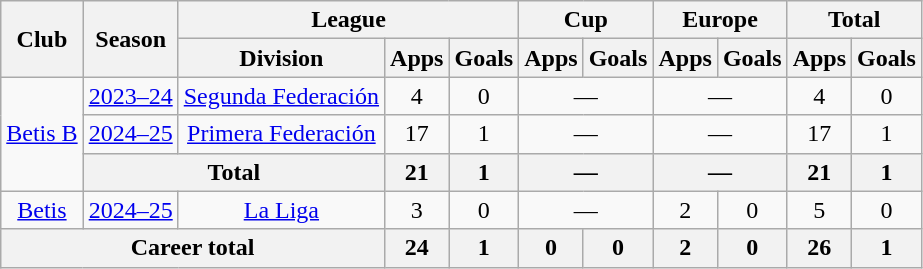<table class="wikitable" style="text-align: center">
<tr>
<th rowspan="2">Club</th>
<th rowspan="2">Season</th>
<th colspan="3">League</th>
<th colspan="2">Cup</th>
<th colspan="2">Europe</th>
<th colspan="2">Total</th>
</tr>
<tr>
<th>Division</th>
<th>Apps</th>
<th>Goals</th>
<th>Apps</th>
<th>Goals</th>
<th>Apps</th>
<th>Goals</th>
<th>Apps</th>
<th>Goals</th>
</tr>
<tr>
<td rowspan="3"><a href='#'>Betis B</a></td>
<td><a href='#'>2023–24</a></td>
<td><a href='#'>Segunda Federación</a></td>
<td>4</td>
<td>0</td>
<td colspan="2">—</td>
<td colspan="2">—</td>
<td>4</td>
<td>0</td>
</tr>
<tr>
<td><a href='#'>2024–25</a></td>
<td><a href='#'>Primera Federación</a></td>
<td>17</td>
<td>1</td>
<td colspan="2">—</td>
<td colspan="2">—</td>
<td>17</td>
<td>1</td>
</tr>
<tr>
<th colspan="2">Total</th>
<th>21</th>
<th>1</th>
<th colspan="2">—</th>
<th colspan="2">—</th>
<th>21</th>
<th>1</th>
</tr>
<tr>
<td><a href='#'>Betis</a></td>
<td><a href='#'>2024–25</a></td>
<td><a href='#'>La Liga</a></td>
<td>3</td>
<td>0</td>
<td colspan="2">—</td>
<td>2</td>
<td>0</td>
<td>5</td>
<td>0</td>
</tr>
<tr>
<th colspan="3">Career total</th>
<th>24</th>
<th>1</th>
<th>0</th>
<th>0</th>
<th>2</th>
<th>0</th>
<th>26</th>
<th>1</th>
</tr>
</table>
